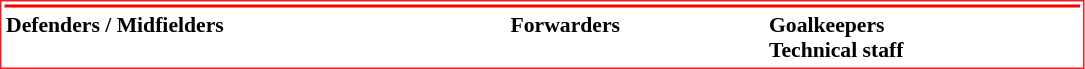<table class="toccolours" style="border: #ED2024 solid 1px; background: #FFFFFF; font-size: 95%; width:723px">
<tr>
<th colspan=5 style="background-color:#ff0000;"></th>
</tr>
<tr>
<td style="font-size: 95%;" valign="top"><strong>Defenders / Midfielders</strong><br></td>
<td style="font-size: 95%;" valign="top"><strong>Forwarders</strong><br></td>
<td style="font-size: 95%;" valign="top"><strong>Goalkeepers</strong><br><strong>Technical staff</strong></td>
</tr>
</table>
